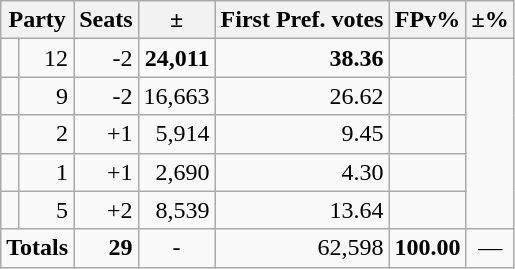<table class=wikitable>
<tr>
<th colspan=2 align=center>Party</th>
<th valign=top>Seats</th>
<th valign=top>±</th>
<th valign=top>First Pref. votes</th>
<th valign=top>FPv%</th>
<th valign=top>±%</th>
</tr>
<tr>
<td></td>
<td align=right>12</td>
<td align=right>-2</td>
<td align=right><strong>24,011</strong></td>
<td align=right><strong>38.36</strong></td>
<td align=right></td>
</tr>
<tr>
<td></td>
<td align=right>9</td>
<td align=right>-2</td>
<td align=right>16,663</td>
<td align=right>26.62</td>
<td align=right></td>
</tr>
<tr>
<td></td>
<td align=right>2</td>
<td align=right>+1</td>
<td align=right>5,914</td>
<td align=right>9.45</td>
<td align=right></td>
</tr>
<tr>
<td></td>
<td align=right>1</td>
<td align=right>+1</td>
<td align=right>2,690</td>
<td align=right>4.30</td>
<td align=right></td>
</tr>
<tr>
<td></td>
<td align=right>5</td>
<td align=right>+2</td>
<td align=right>8,539</td>
<td align=right>13.64</td>
<td align=right></td>
</tr>
<tr>
<td colspan=2 align=center><strong>Totals</strong></td>
<td align=right><strong>29</strong></td>
<td align=center>-</td>
<td align=right>62,598</td>
<td align=center><strong>100.00</strong></td>
<td align=center>—</td>
</tr>
</table>
